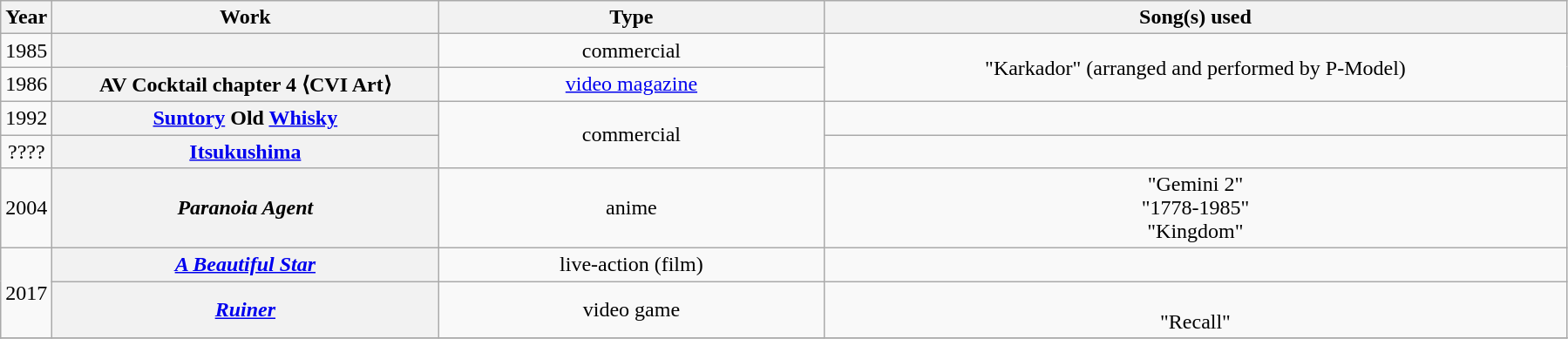<table class="wikitable plainrowheaders" style="text-align:center;">
<tr>
<th scope="col" style="width:1em;">Year</th>
<th scope="col" style="width:18em;">Work</th>
<th scope="col" style="width:18em;">Type</th>
<th scope="col" style="width:35em;">Song(s) used</th>
</tr>
<tr>
<td>1985</td>
<th scope="row"></th>
<td>commercial</td>
<td rowspan=2>"Karkador" (arranged and performed by P-Model)</td>
</tr>
<tr>
<td>1986</td>
<th scope="row">AV Cocktail chapter 4 ⟨CVI Art⟩</th>
<td><a href='#'>video magazine</a></td>
</tr>
<tr>
<td>1992</td>
<th scope="row"><a href='#'>Suntory</a> Old <a href='#'>Whisky</a></th>
<td rowspan=2>commercial</td>
<td></td>
</tr>
<tr>
<td>????</td>
<th scope="row"><a href='#'>Itsukushima</a></th>
<td></td>
</tr>
<tr>
<td>2004</td>
<th scope="row"><em>Paranoia Agent</em></th>
<td>anime</td>
<td>"Gemini 2"<br>"1778-1985"<br>"Kingdom"</td>
</tr>
<tr>
<td rowspan=2>2017</td>
<th scope="row"><em><a href='#'>A Beautiful Star</a></em></th>
<td>live-action (film)</td>
<td></td>
</tr>
<tr>
<th scope="row"><em><a href='#'>Ruiner</a></em></th>
<td>video game</td>
<td><br>"Recall"</td>
</tr>
<tr>
</tr>
</table>
